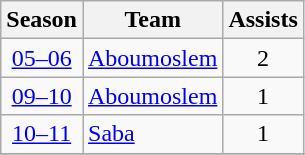<table class="wikitable" style="text-align: center;">
<tr>
<th>Season</th>
<th>Team</th>
<th>Assists</th>
</tr>
<tr>
<td><a href='#'>05–06</a></td>
<td align="left"><a href='#'>Aboumoslem</a></td>
<td>2</td>
</tr>
<tr>
<td><a href='#'>09–10</a></td>
<td align="left"><a href='#'>Aboumoslem</a></td>
<td>1</td>
</tr>
<tr>
<td><a href='#'>10–11</a></td>
<td align="left"><a href='#'>Saba</a></td>
<td>1</td>
</tr>
<tr>
</tr>
</table>
